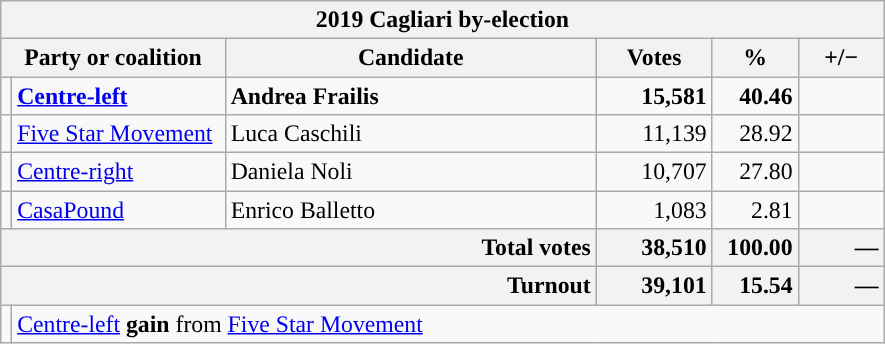<table class = "wikitable" style="font-size:99%;">
<tr>
<td colspan=6 style = "background-color:#F2F2F2; text-align:center;"><strong>2019 Cagliari by-election</strong></td>
</tr>
<tr>
<th colspan=2>Party or coalition</th>
<th>Candidate</th>
<th>Votes</th>
<th>%</th>
<th>+/−</th>
</tr>
<tr>
<td style="background-color:"></td>
<td style = "width: 135px;"><strong><a href='#'>Centre-left</a></strong></td>
<td style = "width: 240px;"><strong>Andrea Frailis</strong></td>
<td style = "width: 70px; text-align:right;"><strong>15,581</strong></td>
<td style = "width: 50px; text-align:right;"><strong>40.46</strong></td>
<td style = "width: 50px; text-align:right;"></td>
</tr>
<tr>
<td style="background-color:"></td>
<td><a href='#'>Five Star Movement</a></td>
<td>Luca Caschili</td>
<td style = "text-align:right;">11,139</td>
<td style = "text-align:right;">28.92</td>
<td style = "text-align:right;"></td>
</tr>
<tr>
<td style="background-color:"></td>
<td><a href='#'>Centre-right</a></td>
<td>Daniela Noli</td>
<td style = "text-align:right;">10,707</td>
<td style = "text-align:right;">27.80</td>
<td style = "text-align:right;"></td>
</tr>
<tr>
<td style="background-color:"></td>
<td><a href='#'>CasaPound</a></td>
<td>Enrico Balletto</td>
<td style = "text-align:right;">1,083</td>
<td style = "text-align:right;">2.81</td>
<td style = "text-align:right;"></td>
</tr>
<tr>
<td colspan=3 style = "background-color:#F2F2F2; text-align:right;"><strong>Total votes</strong></td>
<td style = "background-color:#F2F2F2; text-align:right;"><strong>38,510</strong></td>
<td style = "background-color:#F2F2F2; text-align:right;"><strong>100.00</strong></td>
<td style = "background-color:#F2F2F2; text-align:right;"><strong>—</strong></td>
</tr>
<tr>
<td colspan=3 style = "background-color:#F2F2F2; text-align:right;"><strong>Turnout</strong></td>
<td style = "background-color:#F2F2F2; text-align:right;"><strong>39,101</strong></td>
<td style = "background-color:#F2F2F2; text-align:right;"><strong>15.54</strong></td>
<td style = "background-color:#F2F2F2; text-align:right;"><strong>—</strong></td>
</tr>
<tr>
<td style="background-color:"></td>
<td colspan=5 style = "text-align:left;"><a href='#'>Centre-left</a> <strong>gain</strong> from <a href='#'>Five Star Movement</a></td>
</tr>
</table>
